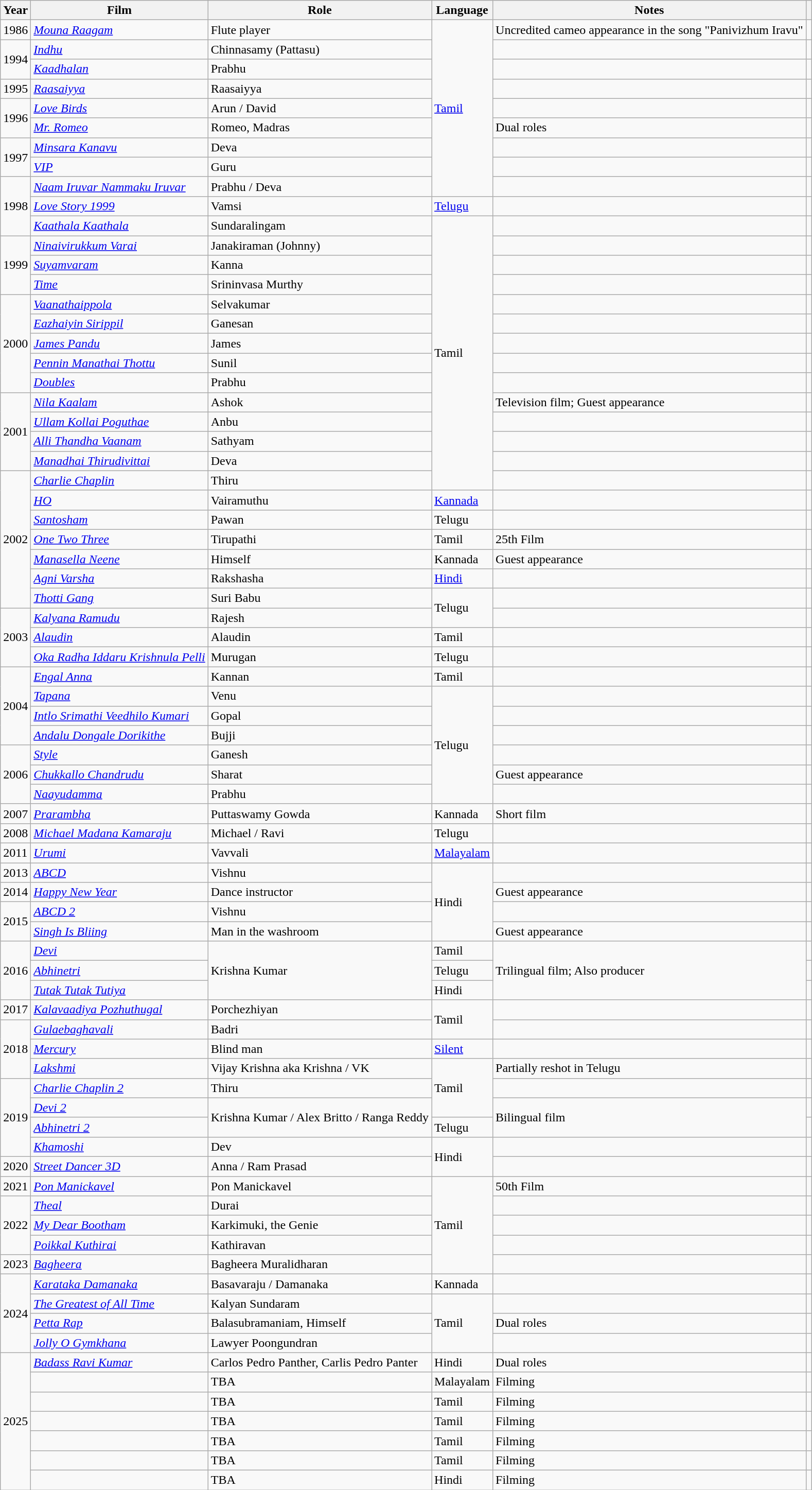<table class="wikitable sortable">
<tr>
<th scope="col">Year</th>
<th scope="col">Film</th>
<th scope="col">Role</th>
<th scope="col">Language</th>
<th class="unsortable" scope="col">Notes</th>
<th class="unsortable" scope="col"></th>
</tr>
<tr>
<td>1986</td>
<td><em><a href='#'>Mouna Raagam</a></em></td>
<td>Flute player</td>
<td rowspan="9"><a href='#'>Tamil</a></td>
<td>Uncredited cameo appearance in the song "Panivizhum Iravu"</td>
<td></td>
</tr>
<tr>
<td rowspan="2">1994</td>
<td><em><a href='#'>Indhu</a></em></td>
<td>Chinnasamy (Pattasu)</td>
<td></td>
<td></td>
</tr>
<tr>
<td><em><a href='#'>Kaadhalan</a></em></td>
<td>Prabhu</td>
<td></td>
<td></td>
</tr>
<tr>
<td>1995</td>
<td><em><a href='#'>Raasaiyya</a></em></td>
<td>Raasaiyya</td>
<td></td>
<td></td>
</tr>
<tr>
<td rowspan="2">1996</td>
<td><em><a href='#'>Love Birds</a></em></td>
<td>Arun / David</td>
<td></td>
<td></td>
</tr>
<tr>
<td><em><a href='#'>Mr. Romeo</a></em></td>
<td>Romeo, Madras</td>
<td>Dual roles</td>
<td></td>
</tr>
<tr>
<td rowspan="2">1997</td>
<td><em><a href='#'>Minsara Kanavu</a></em></td>
<td>Deva</td>
<td></td>
<td></td>
</tr>
<tr>
<td><em><a href='#'>VIP</a></em></td>
<td>Guru</td>
<td></td>
<td></td>
</tr>
<tr>
<td rowspan="3">1998</td>
<td><em><a href='#'>Naam Iruvar Nammaku Iruvar</a></em></td>
<td>Prabhu / Deva</td>
<td></td>
<td></td>
</tr>
<tr>
<td><em><a href='#'>Love Story 1999</a></em></td>
<td>Vamsi</td>
<td><a href='#'>Telugu</a></td>
<td></td>
<td></td>
</tr>
<tr>
<td><em><a href='#'>Kaathala Kaathala</a></em></td>
<td>Sundaralingam</td>
<td rowspan="14">Tamil</td>
<td></td>
<td></td>
</tr>
<tr>
<td rowspan="3">1999</td>
<td><em><a href='#'>Ninaivirukkum Varai</a></em></td>
<td>Janakiraman (Johnny)</td>
<td></td>
<td></td>
</tr>
<tr>
<td><em><a href='#'>Suyamvaram</a></em></td>
<td>Kanna</td>
<td></td>
<td></td>
</tr>
<tr>
<td><em><a href='#'>Time</a></em></td>
<td>Srininvasa Murthy</td>
<td></td>
<td></td>
</tr>
<tr>
<td rowspan="5">2000</td>
<td><em><a href='#'>Vaanathaippola</a></em></td>
<td>Selvakumar</td>
<td></td>
<td></td>
</tr>
<tr>
<td><em><a href='#'>Eazhaiyin Sirippil</a></em></td>
<td>Ganesan</td>
<td></td>
<td></td>
</tr>
<tr>
<td><em><a href='#'>James Pandu</a></em></td>
<td>James</td>
<td></td>
<td></td>
</tr>
<tr>
<td><em><a href='#'>Pennin Manathai Thottu</a></em></td>
<td>Sunil</td>
<td></td>
<td></td>
</tr>
<tr>
<td><em><a href='#'>Doubles</a></em></td>
<td>Prabhu</td>
<td></td>
<td></td>
</tr>
<tr>
<td rowspan="4">2001</td>
<td><em><a href='#'>Nila Kaalam</a></em></td>
<td>Ashok</td>
<td>Television film; Guest appearance</td>
<td></td>
</tr>
<tr>
<td><em><a href='#'>Ullam Kollai Poguthae</a></em></td>
<td>Anbu</td>
<td></td>
<td></td>
</tr>
<tr>
<td><em><a href='#'>Alli Thandha Vaanam</a></em></td>
<td>Sathyam</td>
<td></td>
<td></td>
</tr>
<tr>
<td><em><a href='#'>Manadhai Thirudivittai</a></em></td>
<td>Deva</td>
<td></td>
<td></td>
</tr>
<tr>
<td rowspan="7">2002</td>
<td><em><a href='#'>Charlie Chaplin</a></em></td>
<td>Thiru</td>
<td></td>
<td></td>
</tr>
<tr>
<td><em><a href='#'>HO</a></em></td>
<td>Vairamuthu</td>
<td><a href='#'>Kannada</a></td>
<td></td>
<td></td>
</tr>
<tr>
<td><em><a href='#'>Santosham</a></em></td>
<td>Pawan</td>
<td>Telugu</td>
<td></td>
<td></td>
</tr>
<tr>
<td><em><a href='#'>One Two Three</a></em></td>
<td>Tirupathi</td>
<td>Tamil</td>
<td>25th Film</td>
<td></td>
</tr>
<tr>
<td><em><a href='#'>Manasella Neene</a></em></td>
<td>Himself</td>
<td>Kannada</td>
<td>Guest appearance</td>
<td></td>
</tr>
<tr>
<td><em><a href='#'>Agni Varsha</a></em></td>
<td>Rakshasha</td>
<td><a href='#'>Hindi</a></td>
<td></td>
<td></td>
</tr>
<tr>
<td><em><a href='#'>Thotti Gang</a></em></td>
<td>Suri Babu</td>
<td rowspan="2">Telugu</td>
<td></td>
<td></td>
</tr>
<tr>
<td rowspan="3">2003</td>
<td><em><a href='#'>Kalyana Ramudu</a></em></td>
<td>Rajesh</td>
<td></td>
<td></td>
</tr>
<tr>
<td><em><a href='#'>Alaudin</a></em></td>
<td>Alaudin</td>
<td>Tamil</td>
<td></td>
<td></td>
</tr>
<tr>
<td><em><a href='#'>Oka Radha Iddaru Krishnula Pelli</a></em></td>
<td>Murugan</td>
<td>Telugu</td>
<td></td>
<td></td>
</tr>
<tr>
<td rowspan="4">2004</td>
<td><em><a href='#'>Engal Anna</a></em></td>
<td>Kannan</td>
<td>Tamil</td>
<td></td>
<td></td>
</tr>
<tr>
<td><em><a href='#'>Tapana</a></em></td>
<td>Venu</td>
<td rowspan="6">Telugu</td>
<td></td>
<td></td>
</tr>
<tr>
<td><em><a href='#'>Intlo Srimathi Veedhilo Kumari</a></em></td>
<td>Gopal</td>
<td></td>
<td></td>
</tr>
<tr>
<td><em><a href='#'>Andalu Dongale Dorikithe</a></em></td>
<td>Bujji</td>
<td></td>
<td></td>
</tr>
<tr>
<td rowspan="3">2006</td>
<td><em><a href='#'>Style</a></em></td>
<td>Ganesh</td>
<td></td>
<td></td>
</tr>
<tr>
<td><em><a href='#'>Chukkallo Chandrudu</a></em></td>
<td>Sharat</td>
<td>Guest appearance</td>
<td></td>
</tr>
<tr>
<td><em><a href='#'>Naayudamma</a></em></td>
<td>Prabhu</td>
<td></td>
<td></td>
</tr>
<tr>
<td>2007</td>
<td><em><a href='#'>Prarambha</a></em></td>
<td>Puttaswamy Gowda</td>
<td>Kannada</td>
<td>Short film</td>
<td></td>
</tr>
<tr>
<td>2008</td>
<td><em><a href='#'>Michael Madana Kamaraju</a></em></td>
<td>Michael / Ravi</td>
<td>Telugu</td>
<td></td>
<td></td>
</tr>
<tr>
<td>2011</td>
<td><em><a href='#'>Urumi</a></em></td>
<td>Vavvali</td>
<td><a href='#'>Malayalam</a></td>
<td></td>
<td></td>
</tr>
<tr>
<td>2013</td>
<td><em><a href='#'>ABCD</a></em></td>
<td>Vishnu</td>
<td rowspan="4">Hindi</td>
<td></td>
<td></td>
</tr>
<tr>
<td>2014</td>
<td><em><a href='#'>Happy New Year</a></em></td>
<td>Dance instructor</td>
<td>Guest appearance</td>
<td></td>
</tr>
<tr>
<td rowspan="2">2015</td>
<td><em><a href='#'>ABCD 2</a></em></td>
<td>Vishnu</td>
<td></td>
<td></td>
</tr>
<tr>
<td><em><a href='#'>Singh Is Bliing</a></em></td>
<td>Man in the washroom</td>
<td>Guest appearance</td>
<td></td>
</tr>
<tr>
<td rowspan="3">2016</td>
<td><em><a href='#'>Devi</a></em></td>
<td rowspan="3">Krishna Kumar</td>
<td>Tamil</td>
<td rowspan="3">Trilingual film; Also producer</td>
<td></td>
</tr>
<tr>
<td><em><a href='#'>Abhinetri</a></em></td>
<td>Telugu</td>
<td></td>
</tr>
<tr>
<td><em><a href='#'>Tutak Tutak Tutiya</a></em></td>
<td>Hindi</td>
<td></td>
</tr>
<tr>
<td>2017</td>
<td><em><a href='#'>Kalavaadiya Pozhuthugal</a></em></td>
<td>Porchezhiyan</td>
<td rowspan="2">Tamil</td>
<td></td>
<td></td>
</tr>
<tr>
<td rowspan="3">2018</td>
<td><em><a href='#'>Gulaebaghavali</a></em></td>
<td>Badri</td>
<td></td>
<td></td>
</tr>
<tr>
<td><em><a href='#'>Mercury</a></em></td>
<td>Blind man</td>
<td><a href='#'>Silent</a></td>
<td></td>
<td></td>
</tr>
<tr>
<td><em><a href='#'>Lakshmi</a></em></td>
<td>Vijay Krishna aka Krishna / VK</td>
<td rowspan="3">Tamil</td>
<td>Partially reshot in Telugu</td>
<td></td>
</tr>
<tr>
<td rowspan="4">2019</td>
<td><em><a href='#'>Charlie Chaplin 2</a></em></td>
<td>Thiru</td>
<td></td>
<td></td>
</tr>
<tr>
<td><em><a href='#'>Devi 2</a></em></td>
<td rowspan="2">Krishna Kumar / Alex Britto / Ranga Reddy</td>
<td rowspan="2">Bilingual film</td>
<td></td>
</tr>
<tr>
<td><em><a href='#'>Abhinetri 2</a></em></td>
<td>Telugu</td>
<td></td>
</tr>
<tr>
<td><em><a href='#'>Khamoshi</a></em></td>
<td>Dev</td>
<td rowspan="2">Hindi</td>
<td></td>
<td></td>
</tr>
<tr>
<td rowspan="1">2020</td>
<td><em><a href='#'>Street Dancer 3D</a></em></td>
<td>Anna / Ram Prasad</td>
<td></td>
<td></td>
</tr>
<tr>
<td rowspan="1">2021</td>
<td><em><a href='#'>Pon Manickavel</a></em></td>
<td>Pon Manickavel</td>
<td rowspan="5">Tamil</td>
<td>50th Film</td>
<td></td>
</tr>
<tr>
<td rowspan=3>2022</td>
<td><em><a href='#'>Theal</a></em></td>
<td>Durai</td>
<td></td>
<td></td>
</tr>
<tr>
<td><em><a href='#'>My Dear Bootham</a></em></td>
<td>Karkimuki, the Genie</td>
<td></td>
<td></td>
</tr>
<tr>
<td><em><a href='#'>Poikkal Kuthirai</a></em></td>
<td>Kathiravan</td>
<td></td>
<td></td>
</tr>
<tr>
<td>2023</td>
<td><em><a href='#'>Bagheera</a></em></td>
<td>Bagheera Muralidharan</td>
<td></td>
<td></td>
</tr>
<tr>
<td rowspan="4">2024</td>
<td><em><a href='#'>Karataka Damanaka</a></em></td>
<td>Basavaraju  / Damanaka</td>
<td>Kannada</td>
<td></td>
<td></td>
</tr>
<tr>
<td><em><a href='#'>The Greatest of All Time</a></em></td>
<td>Kalyan Sundaram</td>
<td rowspan="3">Tamil</td>
<td></td>
<td></td>
</tr>
<tr>
<td><em><a href='#'>Petta Rap</a></em></td>
<td>Balasubramaniam, Himself</td>
<td>Dual roles</td>
<td></td>
</tr>
<tr>
<td><em><a href='#'>Jolly O Gymkhana</a></em></td>
<td>Lawyer Poongundran</td>
<td></td>
<td></td>
</tr>
<tr>
<td rowspan="7">2025</td>
<td><em><a href='#'>Badass Ravi Kumar</a></em></td>
<td>Carlos Pedro Panther, Carlis Pedro Panter</td>
<td>Hindi</td>
<td>Dual roles</td>
<td></td>
</tr>
<tr>
<td></td>
<td>TBA</td>
<td>Malayalam</td>
<td>Filming</td>
<td></td>
</tr>
<tr>
<td></td>
<td>TBA</td>
<td>Tamil</td>
<td>Filming</td>
<td></td>
</tr>
<tr>
<td></td>
<td>TBA</td>
<td>Tamil</td>
<td>Filming</td>
<td></td>
</tr>
<tr>
<td></td>
<td>TBA</td>
<td>Tamil</td>
<td>Filming</td>
<td></td>
</tr>
<tr>
<td></td>
<td>TBA</td>
<td>Tamil</td>
<td>Filming</td>
<td></td>
</tr>
<tr>
<td></td>
<td>TBA</td>
<td>Hindi</td>
<td>Filming</td>
<td><br>


</td>
</tr>
</table>
